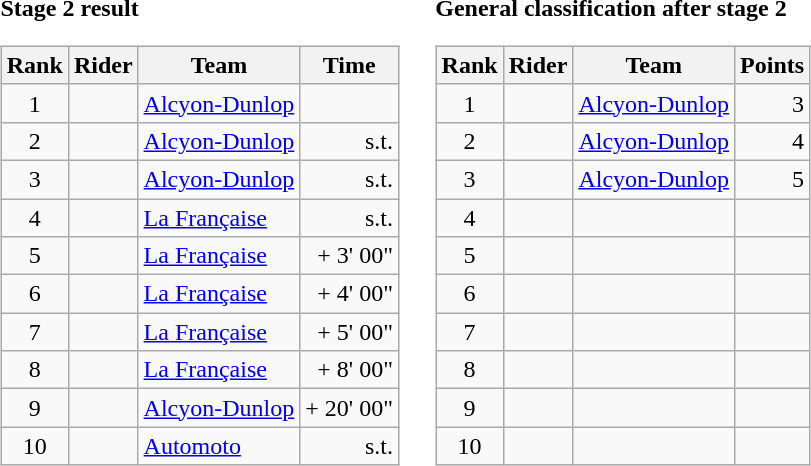<table>
<tr>
<td><strong>Stage 2 result</strong><br><table class="wikitable">
<tr>
<th scope="col">Rank</th>
<th scope="col">Rider</th>
<th scope="col">Team</th>
<th scope="col">Time</th>
</tr>
<tr>
<td style="text-align:center;">1</td>
<td></td>
<td><a href='#'>Alcyon-Dunlop</a></td>
<td style="text-align:right;"></td>
</tr>
<tr>
<td style="text-align:center;">2</td>
<td></td>
<td><a href='#'>Alcyon-Dunlop</a></td>
<td style="text-align:right;">s.t.</td>
</tr>
<tr>
<td style="text-align:center;">3</td>
<td></td>
<td><a href='#'>Alcyon-Dunlop</a></td>
<td style="text-align:right;">s.t.</td>
</tr>
<tr>
<td style="text-align:center;">4</td>
<td></td>
<td><a href='#'>La Française</a></td>
<td style="text-align:right;">s.t.</td>
</tr>
<tr>
<td style="text-align:center;">5</td>
<td></td>
<td><a href='#'>La Française</a></td>
<td style="text-align:right;">+ 3' 00"</td>
</tr>
<tr>
<td style="text-align:center;">6</td>
<td></td>
<td><a href='#'>La Française</a></td>
<td style="text-align:right;">+ 4' 00"</td>
</tr>
<tr>
<td style="text-align:center;">7</td>
<td></td>
<td><a href='#'>La Française</a></td>
<td style="text-align:right;">+ 5' 00"</td>
</tr>
<tr>
<td style="text-align:center;">8</td>
<td></td>
<td><a href='#'>La Française</a></td>
<td style="text-align:right;">+ 8' 00"</td>
</tr>
<tr>
<td style="text-align:center;">9</td>
<td></td>
<td><a href='#'>Alcyon-Dunlop</a></td>
<td style="text-align:right;">+ 20' 00"</td>
</tr>
<tr>
<td style="text-align:center;">10</td>
<td></td>
<td><a href='#'>Automoto</a></td>
<td style="text-align:right;">s.t.</td>
</tr>
</table>
</td>
<td></td>
<td><strong>General classification after stage 2</strong><br><table class="wikitable">
<tr>
<th scope="col">Rank</th>
<th scope="col">Rider</th>
<th scope="col">Team</th>
<th scope="col">Points</th>
</tr>
<tr>
<td style="text-align:center;">1</td>
<td></td>
<td><a href='#'>Alcyon-Dunlop</a></td>
<td style="text-align:right;">3</td>
</tr>
<tr>
<td style="text-align:center;">2</td>
<td></td>
<td><a href='#'>Alcyon-Dunlop</a></td>
<td style="text-align:right;">4</td>
</tr>
<tr>
<td style="text-align:center;">3</td>
<td></td>
<td><a href='#'>Alcyon-Dunlop</a></td>
<td style="text-align:right;">5</td>
</tr>
<tr>
<td style="text-align:center;">4</td>
<td></td>
<td></td>
<td></td>
</tr>
<tr>
<td style="text-align:center;">5</td>
<td></td>
<td></td>
<td></td>
</tr>
<tr>
<td style="text-align:center;">6</td>
<td></td>
<td></td>
<td></td>
</tr>
<tr>
<td style="text-align:center;">7</td>
<td></td>
<td></td>
<td></td>
</tr>
<tr>
<td style="text-align:center;">8</td>
<td></td>
<td></td>
<td></td>
</tr>
<tr>
<td style="text-align:center;">9</td>
<td></td>
<td></td>
<td></td>
</tr>
<tr>
<td style="text-align:center;">10</td>
<td></td>
<td></td>
<td></td>
</tr>
</table>
</td>
</tr>
</table>
